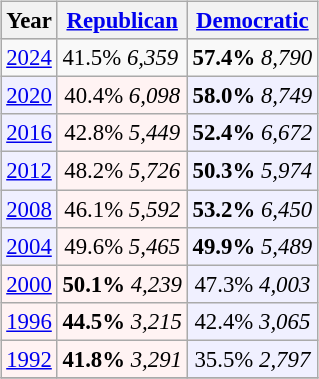<table class="wikitable" style="float:right; font-size:95%;">
<tr bgcolor=lightgrey>
<th>Year</th>
<th><a href='#'>Republican</a></th>
<th><a href='#'>Democratic</a></th>
</tr>
<tr>
<td><a href='#'>2024</a></td>
<td>41.5% <em>6,359</em></td>
<td><strong>57.4%</strong> <em>8,790</em></td>
</tr>
<tr>
<td align="center" bgcolor="#f0f0ff"><a href='#'>2020</a></td>
<td align="center" bgcolor="#fff3f3">40.4% <em>6,098</em></td>
<td align="center" bgcolor="#f0f0ff"><strong>58.0%</strong> <em>8,749</em></td>
</tr>
<tr>
<td align="center" bgcolor="#f0f0ff"><a href='#'>2016</a></td>
<td align="center" bgcolor="#fff3f3">42.8% <em>5,449</em></td>
<td align="center" bgcolor="#f0f0ff"><strong>52.4%</strong> <em>6,672</em></td>
</tr>
<tr>
<td align="center" bgcolor="#f0f0ff"><a href='#'>2012</a></td>
<td align="center" bgcolor="#fff3f3">48.2% <em>5,726</em></td>
<td align="center" bgcolor="#f0f0ff"><strong>50.3%</strong> <em>5,974</em></td>
</tr>
<tr>
<td align="center" bgcolor="#f0f0ff"><a href='#'>2008</a></td>
<td align="center" bgcolor="#fff3f3">46.1% <em>5,592</em></td>
<td align="center" bgcolor="#f0f0ff"><strong>53.2%</strong> <em>6,450</em></td>
</tr>
<tr>
<td align="center" bgcolor="#f0f0ff"><a href='#'>2004</a></td>
<td align="center" bgcolor="#fff3f3">49.6% <em>5,465</em></td>
<td align="center" bgcolor="#f0f0ff"><strong>49.9%</strong> <em>5,489</em></td>
</tr>
<tr>
<td align="center" bgcolor="#fff3f3"><a href='#'>2000</a></td>
<td align="center" bgcolor="#fff3f3"><strong>50.1%</strong> <em>4,239</em></td>
<td align="center" bgcolor="#f0f0ff">47.3% <em>4,003</em></td>
</tr>
<tr>
<td align="center" bgcolor="#fff3f3"><a href='#'>1996</a></td>
<td align="center" bgcolor="#fff3f3"><strong>44.5%</strong> <em>3,215</em></td>
<td align="center" bgcolor="#f0f0ff">42.4% <em>3,065</em></td>
</tr>
<tr>
<td align="center" bgcolor="#fff3f3"><a href='#'>1992</a></td>
<td align="center" bgcolor="#fff3f3"><strong>41.8%</strong> <em>3,291</em></td>
<td align="center" bgcolor="#f0f0ff">35.5% <em>2,797</em></td>
</tr>
<tr>
</tr>
</table>
